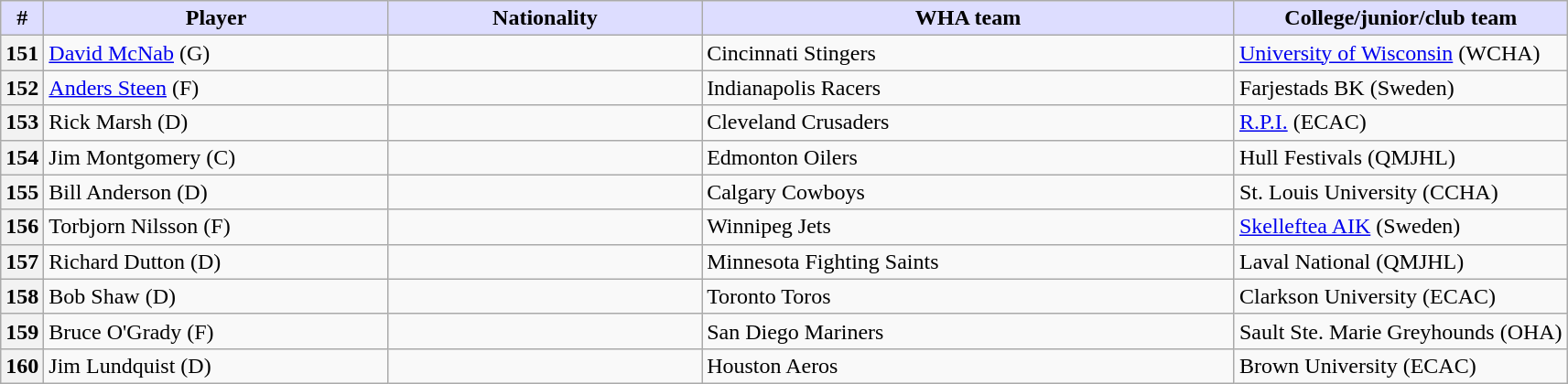<table class="wikitable">
<tr>
<th style="background:#ddf; width:2.75%;">#</th>
<th style="background:#ddf; width:22.0%;">Player</th>
<th style="background:#ddf; width:20.0%;">Nationality</th>
<th style="background:#ddf; width:34.0%;">WHA team</th>
<th style="background:#ddf; width:100.0%;">College/junior/club team</th>
</tr>
<tr>
<th>151</th>
<td><a href='#'>David McNab</a> (G)</td>
<td></td>
<td>Cincinnati Stingers</td>
<td><a href='#'>University of Wisconsin</a> (WCHA)</td>
</tr>
<tr>
<th>152</th>
<td><a href='#'>Anders Steen</a> (F)</td>
<td></td>
<td>Indianapolis Racers</td>
<td>Farjestads BK (Sweden)</td>
</tr>
<tr>
<th>153</th>
<td>Rick Marsh (D)</td>
<td></td>
<td>Cleveland Crusaders</td>
<td><a href='#'>R.P.I.</a> (ECAC)</td>
</tr>
<tr>
<th>154</th>
<td>Jim Montgomery (C)</td>
<td></td>
<td>Edmonton Oilers</td>
<td>Hull Festivals (QMJHL)</td>
</tr>
<tr>
<th>155</th>
<td>Bill Anderson (D)</td>
<td></td>
<td>Calgary Cowboys</td>
<td>St. Louis University (CCHA)</td>
</tr>
<tr>
<th>156</th>
<td>Torbjorn Nilsson (F)</td>
<td></td>
<td>Winnipeg Jets</td>
<td><a href='#'>Skelleftea AIK</a> (Sweden)</td>
</tr>
<tr>
<th>157</th>
<td>Richard Dutton (D)</td>
<td></td>
<td>Minnesota Fighting Saints</td>
<td>Laval National (QMJHL)</td>
</tr>
<tr>
<th>158</th>
<td>Bob Shaw (D)</td>
<td></td>
<td>Toronto Toros</td>
<td>Clarkson University (ECAC)</td>
</tr>
<tr>
<th>159</th>
<td>Bruce O'Grady (F)</td>
<td></td>
<td>San Diego Mariners</td>
<td>Sault Ste. Marie Greyhounds (OHA)</td>
</tr>
<tr>
<th>160</th>
<td>Jim Lundquist (D)</td>
<td></td>
<td>Houston Aeros</td>
<td>Brown University (ECAC)</td>
</tr>
</table>
